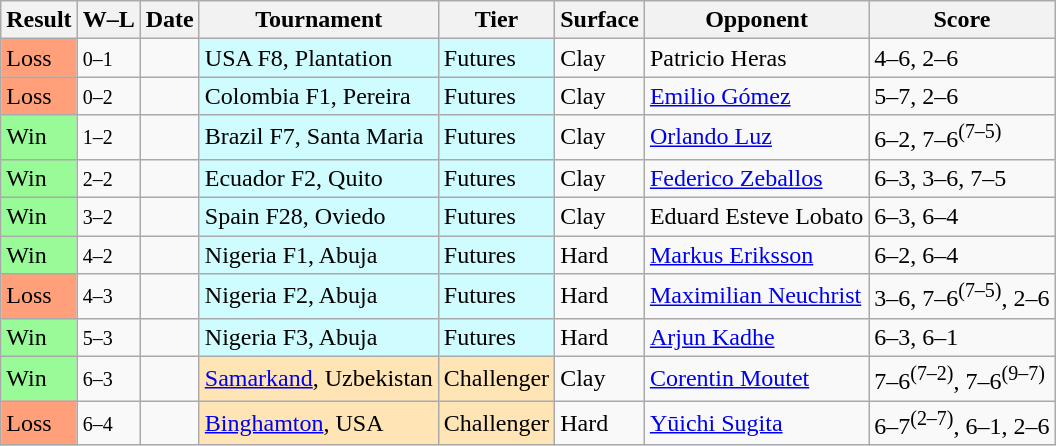<table class="sortable wikitable">
<tr>
<th>Result</th>
<th class="unsortable">W–L</th>
<th>Date</th>
<th>Tournament</th>
<th>Tier</th>
<th>Surface</th>
<th>Opponent</th>
<th class="unsortable">Score</th>
</tr>
<tr>
<td bgcolor=FFA07A>Loss</td>
<td><small>0–1</small></td>
<td></td>
<td style="background:#cffcff;">USA F8, Plantation</td>
<td style="background:#cffcff;">Futures</td>
<td>Clay</td>
<td> Patricio Heras</td>
<td>4–6, 2–6</td>
</tr>
<tr>
<td bgcolor=FFA07A>Loss</td>
<td><small>0–2</small></td>
<td></td>
<td style="background:#cffcff;">Colombia F1, Pereira</td>
<td style="background:#cffcff;">Futures</td>
<td>Clay</td>
<td> <a href='#'>Emilio Gómez</a></td>
<td>5–7, 2–6</td>
</tr>
<tr>
<td bgcolor=98FB98>Win</td>
<td><small>1–2</small></td>
<td></td>
<td style="background:#cffcff;">Brazil F7, Santa Maria</td>
<td style="background:#cffcff;">Futures</td>
<td>Clay</td>
<td> <a href='#'>Orlando Luz</a></td>
<td>6–2, 7–6<sup>(7–5)</sup></td>
</tr>
<tr>
<td bgcolor=98FB98>Win</td>
<td><small>2–2</small></td>
<td></td>
<td style="background:#cffcff;">Ecuador F2, Quito</td>
<td style="background:#cffcff;">Futures</td>
<td>Clay</td>
<td> <a href='#'>Federico Zeballos</a></td>
<td>6–3, 3–6, 7–5</td>
</tr>
<tr>
<td bgcolor=98FB98>Win</td>
<td><small>3–2</small></td>
<td></td>
<td style="background:#cffcff;">Spain F28, Oviedo</td>
<td style="background:#cffcff;">Futures</td>
<td>Clay</td>
<td> Eduard Esteve Lobato</td>
<td>6–3, 6–4</td>
</tr>
<tr>
<td bgcolor=98FB98>Win</td>
<td><small>4–2</small></td>
<td></td>
<td style="background:#cffcff;">Nigeria F1, Abuja</td>
<td style="background:#cffcff;">Futures</td>
<td>Hard</td>
<td> <a href='#'>Markus Eriksson</a></td>
<td>6–2, 6–4</td>
</tr>
<tr>
<td bgcolor=FFA07A>Loss</td>
<td><small>4–3</small></td>
<td></td>
<td style="background:#cffcff;">Nigeria F2, Abuja</td>
<td style="background:#cffcff;">Futures</td>
<td>Hard</td>
<td> <a href='#'>Maximilian Neuchrist</a></td>
<td>3–6, 7–6<sup>(7–5)</sup>, 2–6</td>
</tr>
<tr>
<td bgcolor=98FB98>Win</td>
<td><small>5–3</small></td>
<td></td>
<td style="background:#cffcff;">Nigeria F3, Abuja</td>
<td style="background:#cffcff;">Futures</td>
<td>Hard</td>
<td> <a href='#'>Arjun Kadhe</a></td>
<td>6–3, 6–1</td>
</tr>
<tr>
<td bgcolor=98fb98>Win</td>
<td><small>6–3</small></td>
<td><a href='#'></a></td>
<td style="background:moccasin;"><a href='#'>Samarkand</a>, Uzbekistan</td>
<td style="background:moccasin;">Challenger</td>
<td>Clay</td>
<td> <a href='#'>Corentin Moutet</a></td>
<td>7–6<sup>(7–2)</sup>, 7–6<sup>(9–7)</sup></td>
</tr>
<tr>
<td bgcolor=FFA07A>Loss</td>
<td><small>6–4</small></td>
<td><a href='#'></a></td>
<td style="background:moccasin;"><a href='#'>Binghamton</a>, USA</td>
<td style="background:moccasin;">Challenger</td>
<td>Hard</td>
<td> <a href='#'>Yūichi Sugita</a></td>
<td>6–7<sup>(2–7)</sup>, 6–1, 2–6</td>
</tr>
</table>
